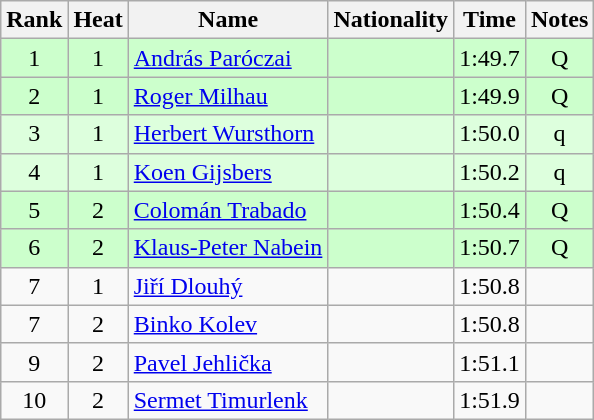<table class="wikitable sortable" style="text-align:center">
<tr>
<th>Rank</th>
<th>Heat</th>
<th>Name</th>
<th>Nationality</th>
<th>Time</th>
<th>Notes</th>
</tr>
<tr bgcolor=ccffcc>
<td>1</td>
<td>1</td>
<td align="left"><a href='#'>András Paróczai</a></td>
<td align=left></td>
<td>1:49.7</td>
<td>Q</td>
</tr>
<tr bgcolor=ccffcc>
<td>2</td>
<td>1</td>
<td align="left"><a href='#'>Roger Milhau</a></td>
<td align=left></td>
<td>1:49.9</td>
<td>Q</td>
</tr>
<tr bgcolor=ddffdd>
<td>3</td>
<td>1</td>
<td align="left"><a href='#'>Herbert Wursthorn</a></td>
<td align=left></td>
<td>1:50.0</td>
<td>q</td>
</tr>
<tr bgcolor=ddffdd>
<td>4</td>
<td>1</td>
<td align="left"><a href='#'>Koen Gijsbers</a></td>
<td align=left></td>
<td>1:50.2</td>
<td>q</td>
</tr>
<tr bgcolor=ccffcc>
<td>5</td>
<td>2</td>
<td align="left"><a href='#'>Colomán Trabado</a></td>
<td align=left></td>
<td>1:50.4</td>
<td>Q</td>
</tr>
<tr bgcolor=ccffcc>
<td>6</td>
<td>2</td>
<td align="left"><a href='#'>Klaus-Peter Nabein</a></td>
<td align=left></td>
<td>1:50.7</td>
<td>Q</td>
</tr>
<tr>
<td>7</td>
<td>1</td>
<td align="left"><a href='#'>Jiří Dlouhý</a></td>
<td align=left></td>
<td>1:50.8</td>
<td></td>
</tr>
<tr>
<td>7</td>
<td>2</td>
<td align="left"><a href='#'>Binko Kolev</a></td>
<td align=left></td>
<td>1:50.8</td>
<td></td>
</tr>
<tr>
<td>9</td>
<td>2</td>
<td align="left"><a href='#'>Pavel Jehlička</a></td>
<td align=left></td>
<td>1:51.1</td>
<td></td>
</tr>
<tr>
<td>10</td>
<td>2</td>
<td align="left"><a href='#'>Sermet Timurlenk</a></td>
<td align=left></td>
<td>1:51.9</td>
<td></td>
</tr>
</table>
